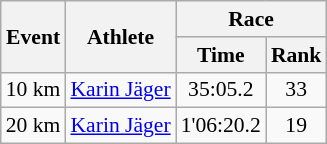<table class="wikitable" border="1" style="font-size:90%">
<tr>
<th rowspan=2>Event</th>
<th rowspan=2>Athlete</th>
<th colspan=2>Race</th>
</tr>
<tr>
<th>Time</th>
<th>Rank</th>
</tr>
<tr>
<td>10 km</td>
<td><a href='#'>Karin Jäger</a></td>
<td align=center>35:05.2</td>
<td align=center>33</td>
</tr>
<tr>
<td>20 km</td>
<td><a href='#'>Karin Jäger</a></td>
<td align=center>1'06:20.2</td>
<td align=center>19</td>
</tr>
</table>
